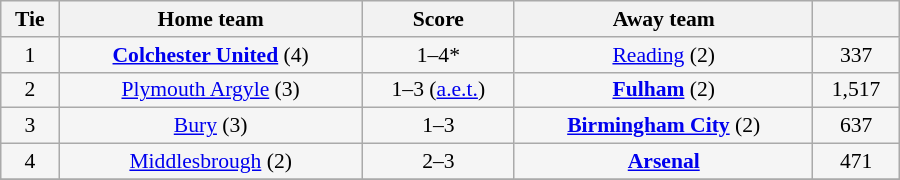<table class="wikitable" style="width: 600px; background:WhiteSmoke; text-align:center; font-size:90%">
<tr>
<th>Tie</th>
<th>Home team</th>
<th>Score</th>
<th>Away team</th>
<th></th>
</tr>
<tr>
<td>1</td>
<td><strong><a href='#'>Colchester United</a></strong> (4)</td>
<td>1–4*</td>
<td><a href='#'>Reading</a> (2)</td>
<td>337</td>
</tr>
<tr>
<td>2</td>
<td><a href='#'>Plymouth Argyle</a> (3)</td>
<td>1–3 (<a href='#'>a.e.t.</a>)</td>
<td><strong><a href='#'>Fulham</a></strong> (2)</td>
<td>1,517</td>
</tr>
<tr>
<td>3</td>
<td><a href='#'>Bury</a> (3)</td>
<td>1–3</td>
<td><strong><a href='#'>Birmingham City</a></strong> (2)</td>
<td>637</td>
</tr>
<tr>
<td>4</td>
<td><a href='#'>Middlesbrough</a> (2)</td>
<td>2–3</td>
<td><strong><a href='#'>Arsenal</a></strong></td>
<td>471</td>
</tr>
<tr>
</tr>
</table>
